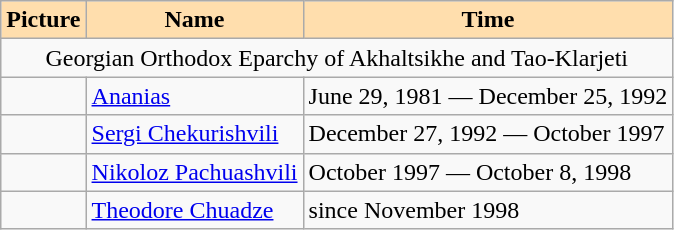<table align="center" class="wikitable">
<tr>
<th style=background:#FFDEAD;>Picture</th>
<th style=background:#FFDEAD;>Name</th>
<th style=background:#FFDEAD;>Time</th>
</tr>
<tr>
<td colspan=4 style="text-align:center;">Georgian Orthodox Eparchy of Akhaltsikhe and Tao-Klarjeti</td>
</tr>
<tr>
<td></td>
<td><a href='#'>Ananias</a></td>
<td>June 29, 1981 — December 25, 1992</td>
</tr>
<tr>
<td></td>
<td><a href='#'>Sergi Chekurishvili</a></td>
<td>December 27, 1992 — October 1997</td>
</tr>
<tr>
<td></td>
<td><a href='#'>Nikoloz Pachuashvili</a></td>
<td>October 1997 — October 8, 1998</td>
</tr>
<tr>
<td></td>
<td><a href='#'>Theodore Chuadze</a></td>
<td>since November 1998</td>
</tr>
</table>
